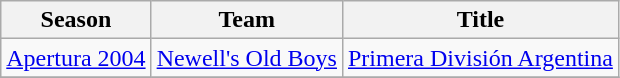<table class="wikitable">
<tr>
<th>Season</th>
<th>Team</th>
<th>Title</th>
</tr>
<tr>
<td><a href='#'>Apertura 2004</a></td>
<td><a href='#'>Newell's Old Boys</a></td>
<td><a href='#'>Primera División Argentina</a></td>
</tr>
<tr>
</tr>
</table>
